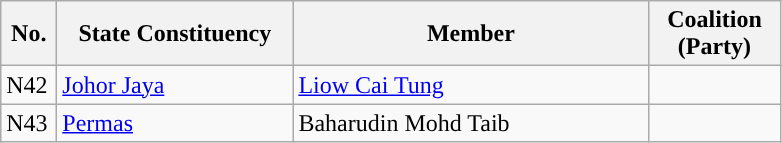<table class="wikitable sortable">
<tr>
<th width="30">No.</th>
<th width="150">State Constituency</th>
<th width="230">Member</th>
<th width="80">Coalition (Party)</th>
</tr>
<tr>
<td>N42</td>
<td><a href='#'>Johor Jaya</a></td>
<td><a href='#'>Liow Cai Tung</a></td>
<td></td>
</tr>
<tr>
<td>N43</td>
<td><a href='#'>Permas</a></td>
<td>Baharudin Mohd Taib</td>
<td></td>
</tr>
</table>
